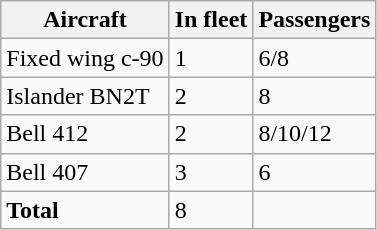<table class="wikitable">
<tr>
<th>Aircraft</th>
<th>In fleet</th>
<th>Passengers</th>
</tr>
<tr me>
<td>Fixed wing c-90</td>
<td>1</td>
<td>6/8</td>
</tr>
<tr>
<td>Islander BN2T</td>
<td>2</td>
<td>8</td>
</tr>
<tr>
<td>Bell 412</td>
<td>2</td>
<td>8/10/12</td>
</tr>
<tr>
<td>Bell 407</td>
<td>3</td>
<td>6</td>
</tr>
<tr>
<td><strong>Total</strong></td>
<td>8</td>
<td></td>
</tr>
</table>
